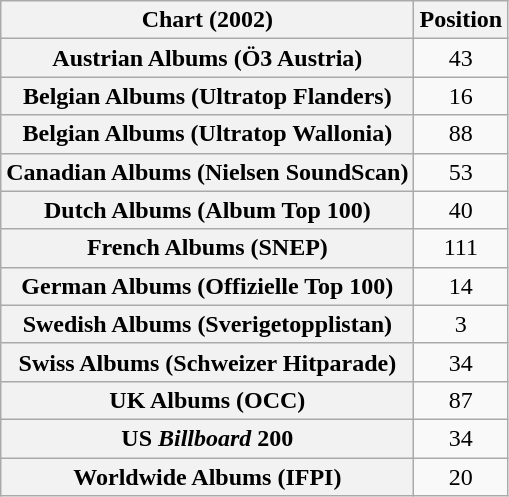<table class="wikitable sortable plainrowheaders" style="text-align:center">
<tr>
<th scope="col">Chart (2002)</th>
<th scope="col">Position</th>
</tr>
<tr>
<th scope="row">Austrian Albums (Ö3 Austria)</th>
<td>43</td>
</tr>
<tr>
<th scope="row">Belgian Albums (Ultratop Flanders)</th>
<td>16</td>
</tr>
<tr>
<th scope="row">Belgian Albums (Ultratop Wallonia)</th>
<td>88</td>
</tr>
<tr>
<th scope="row">Canadian Albums (Nielsen SoundScan)</th>
<td>53</td>
</tr>
<tr>
<th scope="row">Dutch Albums (Album Top 100)</th>
<td>40</td>
</tr>
<tr>
<th scope="row">French Albums (SNEP)</th>
<td>111</td>
</tr>
<tr>
<th scope="row">German Albums (Offizielle Top 100)</th>
<td>14</td>
</tr>
<tr>
<th scope="row">Swedish Albums (Sverigetopplistan)</th>
<td>3</td>
</tr>
<tr>
<th scope="row">Swiss Albums (Schweizer Hitparade)</th>
<td>34</td>
</tr>
<tr>
<th scope="row">UK Albums (OCC)</th>
<td>87</td>
</tr>
<tr>
<th scope="row">US <em>Billboard</em> 200</th>
<td>34</td>
</tr>
<tr>
<th scope="row">Worldwide Albums (IFPI)</th>
<td>20</td>
</tr>
</table>
